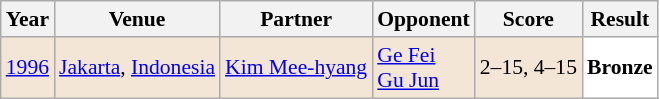<table class="sortable wikitable" style="font-size: 90%;">
<tr>
<th>Year</th>
<th>Venue</th>
<th>Partner</th>
<th>Opponent</th>
<th>Score</th>
<th>Result</th>
</tr>
<tr style="background:#F3E6D7">
<td align="center"><a href='#'>1996</a></td>
<td align="left"><a href='#'>Jakarta</a>, <a href='#'>Indonesia</a></td>
<td align="left"> <a href='#'>Kim Mee-hyang</a></td>
<td align="left"> <a href='#'>Ge Fei</a> <br>  <a href='#'>Gu Jun</a></td>
<td align="left">2–15, 4–15</td>
<td style="text-align:left; background:white"> <strong>Bronze</strong></td>
</tr>
</table>
